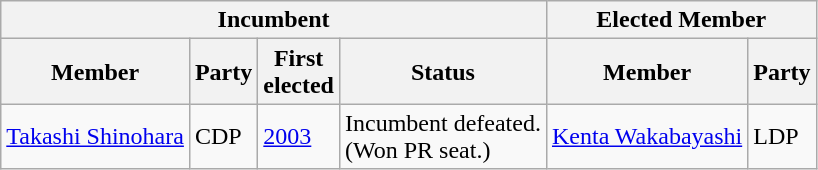<table class="wikitable sortable">
<tr>
<th colspan=4>Incumbent</th>
<th colspan=2>Elected Member</th>
</tr>
<tr>
<th>Member</th>
<th>Party</th>
<th>First<br>elected</th>
<th>Status</th>
<th>Member</th>
<th>Party</th>
</tr>
<tr>
<td><a href='#'>Takashi Shinohara</a></td>
<td>CDP</td>
<td><a href='#'>2003</a></td>
<td>Incumbent defeated.<br>(Won PR seat.)</td>
<td><a href='#'>Kenta Wakabayashi</a></td>
<td>LDP</td>
</tr>
</table>
